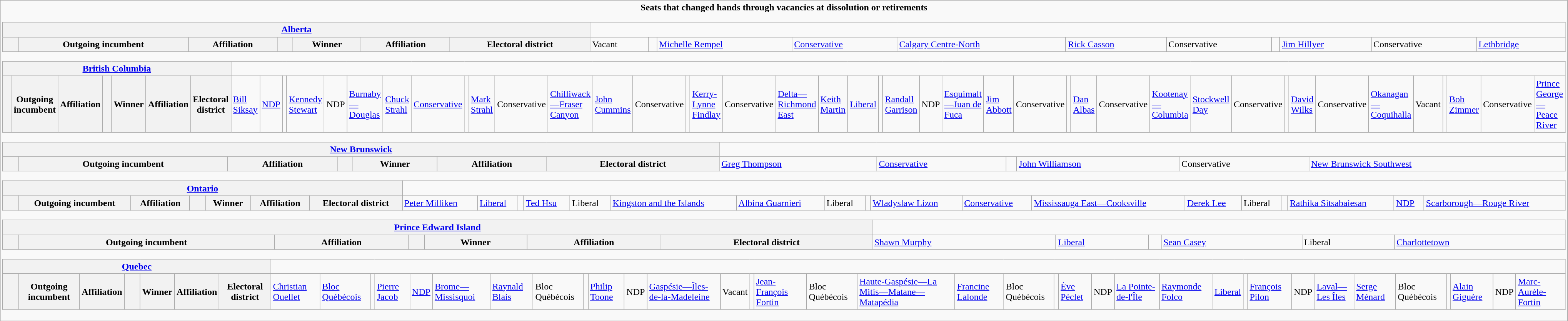<table class="wikitable outercollapse" style="width:100%;">
<tr>
<td align=center><strong>Seats that changed hands through vacancies at dissolution or retirements</strong><br><table class="wikitable collapsible innercollapse" style="width:100%;">
<tr>
<th Colspan=7><a href='#'>Alberta</a></th>
</tr>
<tr>
<th style="width: 20px;" class="unsortable"></th>
<th>Outgoing incumbent</th>
<th>Affiliation</th>
<th style="width: 20px;" class="unsortable"></th>
<th>Winner</th>
<th>Affiliation</th>
<th>Electoral district<br></th>
<td colspan=2>Vacant</td>
<td></td>
<td><a href='#'>Michelle Rempel</a></td>
<td><a href='#'>Conservative</a></td>
<td><a href='#'>Calgary Centre-North</a><br></td>
<td><a href='#'>Rick Casson</a></td>
<td>Conservative</td>
<td></td>
<td><a href='#'>Jim Hillyer</a></td>
<td>Conservative</td>
<td><a href='#'>Lethbridge</a></td>
</tr>
</table>
<table class="wikitable collapsible innercollapse" style="width:100%;">
<tr>
<th Colspan=7><a href='#'>British Columbia</a></th>
</tr>
<tr>
<th style="width: 20px;" class="unsortable"></th>
<th>Outgoing incumbent</th>
<th>Affiliation</th>
<th style="width: 20px;" class="unsortable"></th>
<th>Winner</th>
<th>Affiliation</th>
<th>Electoral district<br></th>
<td><a href='#'>Bill Siksay</a></td>
<td><a href='#'>NDP</a></td>
<td></td>
<td><a href='#'>Kennedy Stewart</a></td>
<td>NDP</td>
<td><a href='#'>Burnaby—Douglas</a><br></td>
<td><a href='#'>Chuck Strahl</a></td>
<td><a href='#'>Conservative</a></td>
<td></td>
<td><a href='#'>Mark Strahl</a></td>
<td>Conservative</td>
<td><a href='#'>Chilliwack—Fraser Canyon</a><br></td>
<td><a href='#'>John Cummins</a></td>
<td>Conservative</td>
<td></td>
<td><a href='#'>Kerry-Lynne Findlay</a></td>
<td>Conservative</td>
<td><a href='#'>Delta—Richmond East</a><br></td>
<td><a href='#'>Keith Martin</a></td>
<td><a href='#'>Liberal</a></td>
<td></td>
<td><a href='#'>Randall Garrison</a></td>
<td>NDP</td>
<td><a href='#'>Esquimalt—Juan de Fuca</a><br></td>
<td><a href='#'>Jim Abbott</a></td>
<td>Conservative</td>
<td></td>
<td><a href='#'>Dan Albas</a></td>
<td>Conservative</td>
<td><a href='#'>Kootenay—Columbia</a><br></td>
<td><a href='#'>Stockwell Day</a></td>
<td>Conservative</td>
<td></td>
<td><a href='#'>David Wilks</a></td>
<td>Conservative</td>
<td><a href='#'>Okanagan—Coquihalla</a><br></td>
<td colspan=2>Vacant</td>
<td></td>
<td><a href='#'>Bob Zimmer</a></td>
<td>Conservative</td>
<td><a href='#'>Prince George—Peace River</a></td>
</tr>
</table>
<table class="wikitable collapsible innercollapse" style="width:100%;">
<tr>
<th Colspan=7><a href='#'>New Brunswick</a></th>
</tr>
<tr>
<th style="width: 20px;" class="unsortable"></th>
<th>Outgoing incumbent</th>
<th>Affiliation</th>
<th style="width: 20px;" class="unsortable"></th>
<th>Winner</th>
<th>Affiliation</th>
<th>Electoral district<br></th>
<td><a href='#'>Greg Thompson</a></td>
<td><a href='#'>Conservative</a></td>
<td></td>
<td><a href='#'>John Williamson</a></td>
<td>Conservative</td>
<td><a href='#'>New Brunswick Southwest</a></td>
</tr>
</table>
<table class="wikitable collapsible innercollapse" style="width:100%;">
<tr>
<th Colspan=7><a href='#'>Ontario</a></th>
</tr>
<tr>
<th style="width: 20px;" class="unsortable"></th>
<th>Outgoing incumbent</th>
<th>Affiliation</th>
<th style="width: 20px;" class="unsortable"></th>
<th>Winner</th>
<th>Affiliation</th>
<th>Electoral district<br></th>
<td><a href='#'>Peter Milliken</a></td>
<td><a href='#'>Liberal</a></td>
<td></td>
<td><a href='#'>Ted Hsu</a></td>
<td>Liberal</td>
<td><a href='#'>Kingston and the Islands</a><br></td>
<td><a href='#'>Albina Guarnieri</a></td>
<td>Liberal</td>
<td></td>
<td><a href='#'>Wladyslaw Lizon</a></td>
<td><a href='#'>Conservative</a></td>
<td><a href='#'>Mississauga East—Cooksville</a><br></td>
<td><a href='#'>Derek Lee</a></td>
<td>Liberal</td>
<td></td>
<td><a href='#'>Rathika Sitsabaiesan</a></td>
<td><a href='#'>NDP</a></td>
<td><a href='#'>Scarborough—Rouge River</a></td>
</tr>
</table>
<table class="wikitable collapsible innercollapse" style="width:100%;">
<tr>
<th Colspan=7><a href='#'>Prince Edward Island</a></th>
</tr>
<tr>
<th style="width: 20px;" class="unsortable"></th>
<th>Outgoing incumbent</th>
<th>Affiliation</th>
<th style="width: 20px;" class="unsortable"></th>
<th>Winner</th>
<th>Affiliation</th>
<th>Electoral district<br></th>
<td><a href='#'>Shawn Murphy</a></td>
<td><a href='#'>Liberal</a></td>
<td></td>
<td><a href='#'>Sean Casey</a></td>
<td>Liberal</td>
<td><a href='#'>Charlottetown</a></td>
</tr>
</table>
<table class="wikitable collapsible innercollapse" style="width:100%;">
<tr>
<th Colspan=7><a href='#'>Quebec</a></th>
</tr>
<tr>
<th style="width: 20px;" class="unsortable"></th>
<th>Outgoing incumbent</th>
<th>Affiliation</th>
<th style="width: 20px;" class="unsortable"></th>
<th>Winner</th>
<th>Affiliation</th>
<th>Electoral district<br></th>
<td><a href='#'>Christian Ouellet</a></td>
<td><a href='#'>Bloc Québécois</a></td>
<td></td>
<td><a href='#'>Pierre Jacob</a></td>
<td><a href='#'>NDP</a></td>
<td><a href='#'>Brome—Missisquoi</a><br></td>
<td><a href='#'>Raynald Blais</a></td>
<td>Bloc Québécois</td>
<td></td>
<td><a href='#'>Philip Toone</a></td>
<td>NDP</td>
<td><a href='#'>Gaspésie—Îles-de-la-Madeleine</a><br></td>
<td colspan=2>Vacant</td>
<td></td>
<td><a href='#'>Jean-François Fortin</a></td>
<td>Bloc Québécois</td>
<td><a href='#'>Haute-Gaspésie—La Mitis—Matane—Matapédia</a><br></td>
<td><a href='#'>Francine Lalonde</a></td>
<td>Bloc Québécois</td>
<td></td>
<td><a href='#'>Ève Péclet</a></td>
<td>NDP</td>
<td><a href='#'>La Pointe-de-l'Île</a><br></td>
<td><a href='#'>Raymonde Folco</a></td>
<td><a href='#'>Liberal</a></td>
<td></td>
<td><a href='#'>François Pilon</a></td>
<td>NDP</td>
<td><a href='#'>Laval—Les Îles</a><br></td>
<td><a href='#'>Serge Ménard</a></td>
<td>Bloc Québécois</td>
<td></td>
<td><a href='#'>Alain Giguère</a></td>
<td>NDP</td>
<td><a href='#'>Marc-Aurèle-Fortin</a></td>
</tr>
</table>
</td>
</tr>
</table>
